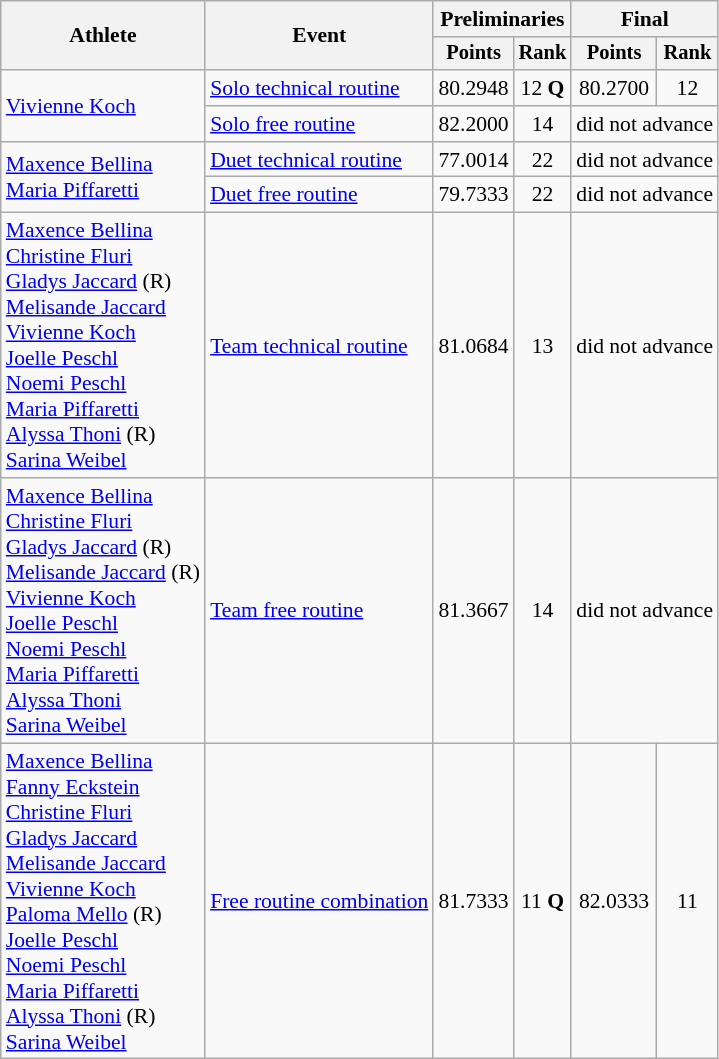<table class=wikitable style="font-size:90%">
<tr>
<th rowspan="2">Athlete</th>
<th rowspan="2">Event</th>
<th colspan="2">Preliminaries</th>
<th colspan="2">Final</th>
</tr>
<tr style="font-size:95%">
<th>Points</th>
<th>Rank</th>
<th>Points</th>
<th>Rank</th>
</tr>
<tr align=center>
<td align=left rowspan=2><a href='#'>Vivienne Koch</a></td>
<td align=left><a href='#'>Solo technical routine</a></td>
<td>80.2948</td>
<td>12 <strong>Q</strong></td>
<td>80.2700</td>
<td>12</td>
</tr>
<tr align=center>
<td align=left><a href='#'>Solo free routine</a></td>
<td>82.2000</td>
<td>14</td>
<td colspan=2>did not advance</td>
</tr>
<tr align=center>
<td align=left rowspan=2><a href='#'>Maxence Bellina</a><br><a href='#'>Maria Piffaretti</a></td>
<td align=left><a href='#'>Duet technical routine</a></td>
<td>77.0014</td>
<td>22</td>
<td colspan=2>did not advance</td>
</tr>
<tr align=center>
<td align=left><a href='#'>Duet free routine</a></td>
<td>79.7333</td>
<td>22</td>
<td colspan=2>did not advance</td>
</tr>
<tr align=center>
<td align=left><a href='#'>Maxence Bellina</a><br><a href='#'>Christine Fluri</a><br><a href='#'>Gladys Jaccard</a> (R)<br><a href='#'>Melisande Jaccard</a><br><a href='#'>Vivienne Koch</a><br><a href='#'>Joelle Peschl</a><br><a href='#'>Noemi Peschl</a><br><a href='#'>Maria Piffaretti</a><br><a href='#'>Alyssa Thoni</a> (R)<br><a href='#'>Sarina Weibel</a></td>
<td align=left><a href='#'>Team technical routine</a></td>
<td>81.0684</td>
<td>13</td>
<td colspan=2>did not advance</td>
</tr>
<tr align=center>
<td align=left><a href='#'>Maxence Bellina</a><br><a href='#'>Christine Fluri</a><br><a href='#'>Gladys Jaccard</a> (R)<br><a href='#'>Melisande Jaccard</a> (R)<br><a href='#'>Vivienne Koch</a><br><a href='#'>Joelle Peschl</a><br><a href='#'>Noemi Peschl</a><br><a href='#'>Maria Piffaretti</a><br><a href='#'>Alyssa Thoni</a><br><a href='#'>Sarina Weibel</a></td>
<td align=left><a href='#'>Team free routine</a></td>
<td>81.3667</td>
<td>14</td>
<td colspan=2>did not advance</td>
</tr>
<tr align=center>
<td align=left><a href='#'>Maxence Bellina</a><br><a href='#'>Fanny Eckstein</a><br><a href='#'>Christine Fluri</a><br><a href='#'>Gladys Jaccard</a><br><a href='#'>Melisande Jaccard</a><br><a href='#'>Vivienne Koch</a><br><a href='#'>Paloma Mello</a> (R)<br><a href='#'>Joelle Peschl</a><br><a href='#'>Noemi Peschl</a><br><a href='#'>Maria Piffaretti</a><br><a href='#'>Alyssa Thoni</a> (R)<br><a href='#'>Sarina Weibel</a></td>
<td align=left><a href='#'>Free routine combination</a></td>
<td>81.7333</td>
<td>11 <strong>Q</strong></td>
<td>82.0333</td>
<td>11</td>
</tr>
</table>
